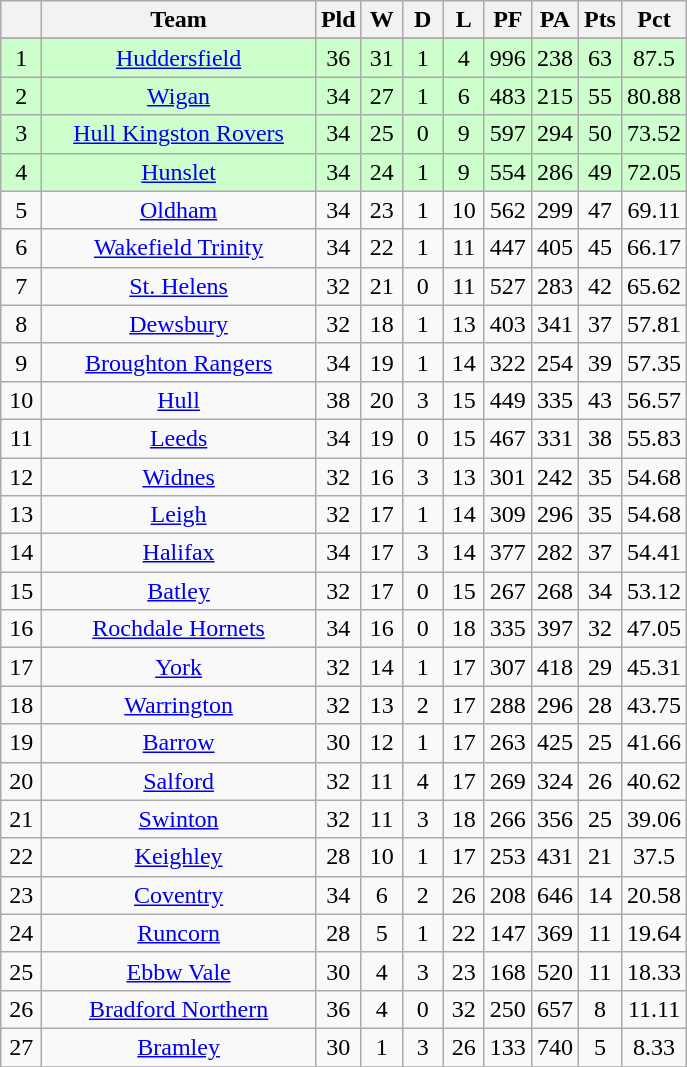<table class="wikitable" style="text-align:center;">
<tr>
<th width=20 abbr="Position"></th>
<th width=175>Team</th>
<th width=20 abbr="Played">Pld</th>
<th width=20 abbr="Won">W</th>
<th width=20 abbr="Drawn">D</th>
<th width=20 abbr="Lost">L</th>
<th width=20 abbr="Points for">PF</th>
<th width=20 abbr="Points against">PA</th>
<th width=20 abbr="Points">Pts</th>
<th width=20 abbr=”Win Percentage”>Pct</th>
</tr>
<tr>
</tr>
<tr align=center style="background:#ccffcc;">
<td>1</td>
<td><a href='#'>Huddersfield</a></td>
<td>36</td>
<td>31</td>
<td>1</td>
<td>4</td>
<td>996</td>
<td>238</td>
<td>63</td>
<td>87.5</td>
</tr>
<tr align=center style="background:#ccffcc;">
<td>2</td>
<td><a href='#'>Wigan</a></td>
<td>34</td>
<td>27</td>
<td>1</td>
<td>6</td>
<td>483</td>
<td>215</td>
<td>55</td>
<td>80.88</td>
</tr>
<tr align=center style="background:#ccffcc;">
<td>3</td>
<td><a href='#'>Hull Kingston Rovers</a></td>
<td>34</td>
<td>25</td>
<td>0</td>
<td>9</td>
<td>597</td>
<td>294</td>
<td>50</td>
<td>73.52</td>
</tr>
<tr align=center style="background:#ccffcc;">
<td>4</td>
<td><a href='#'>Hunslet</a></td>
<td>34</td>
<td>24</td>
<td>1</td>
<td>9</td>
<td>554</td>
<td>286</td>
<td>49</td>
<td>72.05</td>
</tr>
<tr align=center style="background:">
<td>5</td>
<td><a href='#'>Oldham</a></td>
<td>34</td>
<td>23</td>
<td>1</td>
<td>10</td>
<td>562</td>
<td>299</td>
<td>47</td>
<td>69.11</td>
</tr>
<tr align=center style="background:">
<td>6</td>
<td><a href='#'>Wakefield Trinity</a></td>
<td>34</td>
<td>22</td>
<td>1</td>
<td>11</td>
<td>447</td>
<td>405</td>
<td>45</td>
<td>66.17</td>
</tr>
<tr align=center style="background:">
<td>7</td>
<td><a href='#'>St. Helens</a></td>
<td>32</td>
<td>21</td>
<td>0</td>
<td>11</td>
<td>527</td>
<td>283</td>
<td>42</td>
<td>65.62</td>
</tr>
<tr align=center style="background:">
<td>8</td>
<td><a href='#'>Dewsbury</a></td>
<td>32</td>
<td>18</td>
<td>1</td>
<td>13</td>
<td>403</td>
<td>341</td>
<td>37</td>
<td>57.81</td>
</tr>
<tr align=center style="background:">
<td>9</td>
<td><a href='#'>Broughton Rangers</a></td>
<td>34</td>
<td>19</td>
<td>1</td>
<td>14</td>
<td>322</td>
<td>254</td>
<td>39</td>
<td>57.35</td>
</tr>
<tr align=center style="background:">
<td>10</td>
<td><a href='#'>Hull</a></td>
<td>38</td>
<td>20</td>
<td>3</td>
<td>15</td>
<td>449</td>
<td>335</td>
<td>43</td>
<td>56.57</td>
</tr>
<tr align=center style="background:">
<td>11</td>
<td><a href='#'>Leeds</a></td>
<td>34</td>
<td>19</td>
<td>0</td>
<td>15</td>
<td>467</td>
<td>331</td>
<td>38</td>
<td>55.83</td>
</tr>
<tr align=center style="background:">
<td>12</td>
<td><a href='#'>Widnes</a></td>
<td>32</td>
<td>16</td>
<td>3</td>
<td>13</td>
<td>301</td>
<td>242</td>
<td>35</td>
<td>54.68</td>
</tr>
<tr align=center style="background:">
<td>13</td>
<td><a href='#'>Leigh</a></td>
<td>32</td>
<td>17</td>
<td>1</td>
<td>14</td>
<td>309</td>
<td>296</td>
<td>35</td>
<td>54.68</td>
</tr>
<tr align=center style="background:">
<td>14</td>
<td><a href='#'>Halifax</a></td>
<td>34</td>
<td>17</td>
<td>3</td>
<td>14</td>
<td>377</td>
<td>282</td>
<td>37</td>
<td>54.41</td>
</tr>
<tr align=center style="background:">
<td>15</td>
<td><a href='#'>Batley</a></td>
<td>32</td>
<td>17</td>
<td>0</td>
<td>15</td>
<td>267</td>
<td>268</td>
<td>34</td>
<td>53.12</td>
</tr>
<tr align=center style="background:">
<td>16</td>
<td><a href='#'>Rochdale Hornets</a></td>
<td>34</td>
<td>16</td>
<td>0</td>
<td>18</td>
<td>335</td>
<td>397</td>
<td>32</td>
<td>47.05</td>
</tr>
<tr align=center style="background:">
<td>17</td>
<td><a href='#'>York</a></td>
<td>32</td>
<td>14</td>
<td>1</td>
<td>17</td>
<td>307</td>
<td>418</td>
<td>29</td>
<td>45.31</td>
</tr>
<tr align=center style="background:">
<td>18</td>
<td><a href='#'>Warrington</a></td>
<td>32</td>
<td>13</td>
<td>2</td>
<td>17</td>
<td>288</td>
<td>296</td>
<td>28</td>
<td>43.75</td>
</tr>
<tr align=center style="background:">
<td>19</td>
<td><a href='#'>Barrow</a></td>
<td>30</td>
<td>12</td>
<td>1</td>
<td>17</td>
<td>263</td>
<td>425</td>
<td>25</td>
<td>41.66</td>
</tr>
<tr align=center style="background:">
<td>20</td>
<td><a href='#'>Salford</a></td>
<td>32</td>
<td>11</td>
<td>4</td>
<td>17</td>
<td>269</td>
<td>324</td>
<td>26</td>
<td>40.62</td>
</tr>
<tr align=center style="background:">
<td>21</td>
<td><a href='#'>Swinton</a></td>
<td>32</td>
<td>11</td>
<td>3</td>
<td>18</td>
<td>266</td>
<td>356</td>
<td>25</td>
<td>39.06</td>
</tr>
<tr align=center style="background:">
<td>22</td>
<td><a href='#'>Keighley</a></td>
<td>28</td>
<td>10</td>
<td>1</td>
<td>17</td>
<td>253</td>
<td>431</td>
<td>21</td>
<td>37.5</td>
</tr>
<tr align=center style="background:">
<td>23</td>
<td><a href='#'>Coventry</a></td>
<td>34</td>
<td>6</td>
<td>2</td>
<td>26</td>
<td>208</td>
<td>646</td>
<td>14</td>
<td>20.58</td>
</tr>
<tr align=center style="background:">
<td>24</td>
<td><a href='#'>Runcorn</a></td>
<td>28</td>
<td>5</td>
<td>1</td>
<td>22</td>
<td>147</td>
<td>369</td>
<td>11</td>
<td>19.64</td>
</tr>
<tr align=center style="background:">
<td>25</td>
<td><a href='#'>Ebbw Vale</a></td>
<td>30</td>
<td>4</td>
<td>3</td>
<td>23</td>
<td>168</td>
<td>520</td>
<td>11</td>
<td>18.33</td>
</tr>
<tr align=center style="background:">
<td>26</td>
<td><a href='#'>Bradford Northern</a></td>
<td>36</td>
<td>4</td>
<td>0</td>
<td>32</td>
<td>250</td>
<td>657</td>
<td>8</td>
<td>11.11</td>
</tr>
<tr align=center style="background:">
<td>27</td>
<td><a href='#'>Bramley</a></td>
<td>30</td>
<td>1</td>
<td>3</td>
<td>26</td>
<td>133</td>
<td>740</td>
<td>5</td>
<td>8.33</td>
</tr>
<tr>
</tr>
</table>
